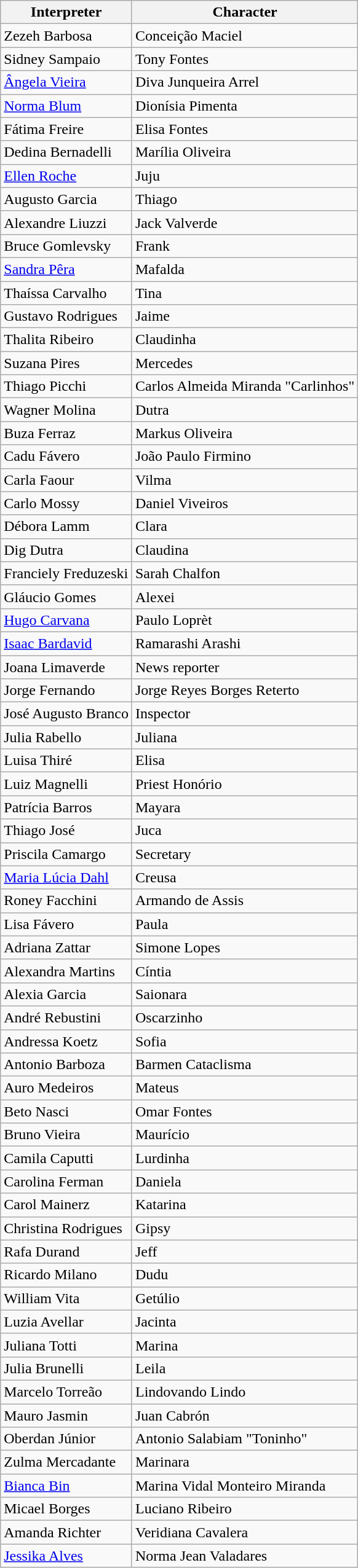<table class="wikitable">
<tr>
<th>Interpreter</th>
<th>Character</th>
</tr>
<tr>
<td>Zezeh Barbosa</td>
<td>Conceição Maciel</td>
</tr>
<tr>
<td>Sidney Sampaio</td>
<td>Tony Fontes</td>
</tr>
<tr>
<td><a href='#'>Ângela Vieira</a></td>
<td>Diva Junqueira Arrel</td>
</tr>
<tr>
<td><a href='#'>Norma Blum</a></td>
<td>Dionísia Pimenta</td>
</tr>
<tr>
<td>Fátima Freire</td>
<td>Elisa Fontes</td>
</tr>
<tr>
<td>Dedina Bernadelli</td>
<td>Marília Oliveira</td>
</tr>
<tr>
<td><a href='#'>Ellen Roche</a></td>
<td>Juju</td>
</tr>
<tr>
<td>Augusto Garcia</td>
<td>Thiago</td>
</tr>
<tr>
<td>Alexandre Liuzzi</td>
<td>Jack Valverde</td>
</tr>
<tr>
<td>Bruce Gomlevsky</td>
<td>Frank</td>
</tr>
<tr>
<td><a href='#'>Sandra Pêra</a></td>
<td>Mafalda</td>
</tr>
<tr>
<td>Thaíssa Carvalho</td>
<td>Tina</td>
</tr>
<tr>
<td>Gustavo Rodrigues</td>
<td>Jaime</td>
</tr>
<tr>
<td>Thalita Ribeiro</td>
<td>Claudinha</td>
</tr>
<tr>
<td>Suzana Pires</td>
<td>Mercedes</td>
</tr>
<tr>
<td>Thiago Picchi</td>
<td>Carlos Almeida Miranda "Carlinhos"</td>
</tr>
<tr>
<td>Wagner Molina</td>
<td>Dutra</td>
</tr>
<tr>
<td>Buza Ferraz</td>
<td>Markus Oliveira</td>
</tr>
<tr>
<td>Cadu Fávero</td>
<td>João Paulo Firmino</td>
</tr>
<tr>
<td>Carla Faour</td>
<td>Vilma</td>
</tr>
<tr>
<td>Carlo Mossy</td>
<td>Daniel Viveiros</td>
</tr>
<tr>
<td>Débora Lamm</td>
<td>Clara</td>
</tr>
<tr>
<td>Dig Dutra</td>
<td>Claudina</td>
</tr>
<tr>
<td>Franciely Freduzeski</td>
<td>Sarah Chalfon</td>
</tr>
<tr>
<td>Gláucio Gomes</td>
<td>Alexei</td>
</tr>
<tr>
<td><a href='#'>Hugo Carvana</a></td>
<td>Paulo Loprèt</td>
</tr>
<tr>
<td><a href='#'>Isaac Bardavid</a></td>
<td>Ramarashi Arashi</td>
</tr>
<tr>
<td>Joana Limaverde</td>
<td>News reporter</td>
</tr>
<tr>
<td>Jorge Fernando</td>
<td>Jorge Reyes Borges Reterto</td>
</tr>
<tr>
<td>José Augusto Branco</td>
<td>Inspector</td>
</tr>
<tr>
<td>Julia Rabello</td>
<td>Juliana</td>
</tr>
<tr>
<td>Luisa Thiré</td>
<td>Elisa</td>
</tr>
<tr>
<td>Luiz Magnelli</td>
<td>Priest Honório</td>
</tr>
<tr>
<td>Patrícia Barros</td>
<td>Mayara</td>
</tr>
<tr>
<td>Thiago José</td>
<td>Juca</td>
</tr>
<tr>
<td>Priscila Camargo</td>
<td>Secretary</td>
</tr>
<tr>
<td><a href='#'>Maria Lúcia Dahl</a></td>
<td>Creusa</td>
</tr>
<tr>
<td>Roney Facchini</td>
<td>Armando de Assis</td>
</tr>
<tr>
<td>Lisa Fávero</td>
<td>Paula</td>
</tr>
<tr>
<td>Adriana Zattar</td>
<td>Simone Lopes</td>
</tr>
<tr>
<td>Alexandra Martins</td>
<td>Cíntia</td>
</tr>
<tr>
<td>Alexia Garcia</td>
<td>Saionara</td>
</tr>
<tr>
<td>André Rebustini</td>
<td>Oscarzinho</td>
</tr>
<tr>
<td>Andressa Koetz</td>
<td>Sofia</td>
</tr>
<tr>
<td>Antonio Barboza</td>
<td>Barmen Cataclisma</td>
</tr>
<tr>
<td>Auro Medeiros</td>
<td>Mateus</td>
</tr>
<tr>
<td>Beto Nasci</td>
<td>Omar Fontes</td>
</tr>
<tr>
<td>Bruno Vieira</td>
<td>Maurício</td>
</tr>
<tr>
<td>Camila Caputti</td>
<td>Lurdinha</td>
</tr>
<tr>
<td>Carolina Ferman</td>
<td>Daniela</td>
</tr>
<tr>
<td>Carol Mainerz</td>
<td>Katarina</td>
</tr>
<tr>
<td>Christina Rodrigues</td>
<td>Gipsy</td>
</tr>
<tr>
<td>Rafa Durand</td>
<td>Jeff</td>
</tr>
<tr>
<td>Ricardo Milano</td>
<td>Dudu</td>
</tr>
<tr>
<td>William Vita</td>
<td>Getúlio</td>
</tr>
<tr>
<td>Luzia Avellar</td>
<td>Jacinta</td>
</tr>
<tr>
<td>Juliana Totti</td>
<td>Marina</td>
</tr>
<tr>
<td>Julia Brunelli</td>
<td>Leila</td>
</tr>
<tr>
<td>Marcelo Torreão</td>
<td>Lindovando Lindo</td>
</tr>
<tr>
<td>Mauro Jasmin</td>
<td>Juan Cabrón</td>
</tr>
<tr>
<td>Oberdan Júnior</td>
<td>Antonio Salabiam "Toninho"</td>
</tr>
<tr>
<td>Zulma Mercadante</td>
<td>Marinara</td>
</tr>
<tr>
<td><a href='#'>Bianca Bin</a></td>
<td>Marina Vidal Monteiro Miranda</td>
</tr>
<tr>
<td>Micael Borges</td>
<td>Luciano Ribeiro</td>
</tr>
<tr>
<td>Amanda Richter</td>
<td>Veridiana Cavalera</td>
</tr>
<tr>
<td><a href='#'>Jessika Alves</a></td>
<td>Norma Jean Valadares</td>
</tr>
</table>
